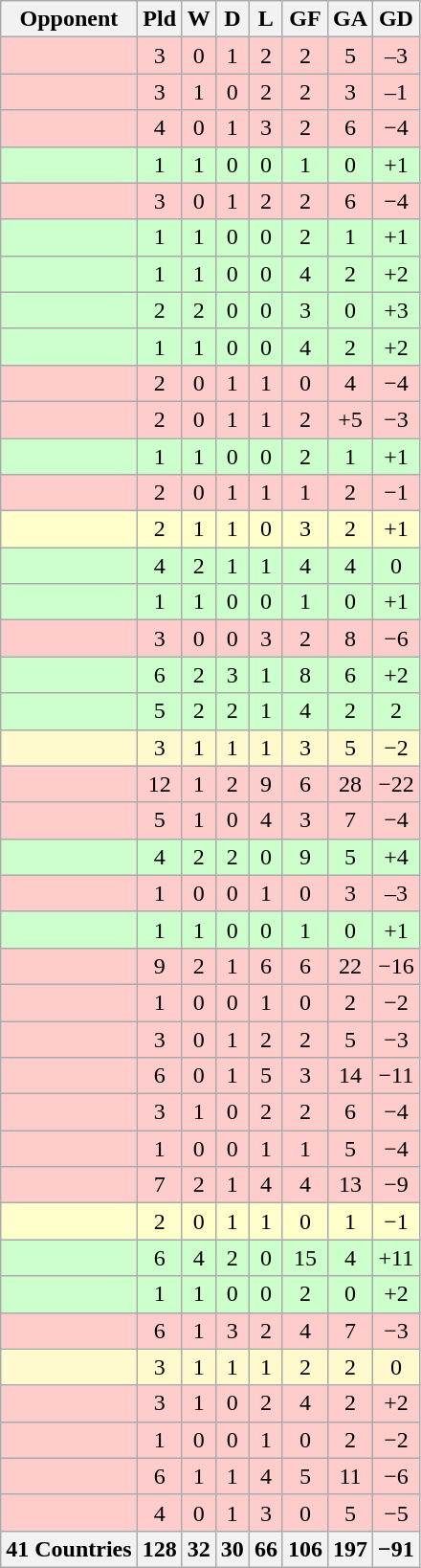<table class="wikitable sortable" style="text-align:center">
<tr>
<th>Opponent</th>
<th>Pld</th>
<th>W</th>
<th>D</th>
<th>L</th>
<th>GF</th>
<th>GA</th>
<th>GD</th>
</tr>
<tr bgcolor=FFCCCC>
<td style="text-align:left;"></td>
<td>3</td>
<td>0</td>
<td>1</td>
<td>2</td>
<td>2</td>
<td>5</td>
<td>–3</td>
</tr>
<tr bgcolor=FFCCCC>
<td style="text-align:left;"></td>
<td>3</td>
<td>1</td>
<td>0</td>
<td>2</td>
<td>2</td>
<td>3</td>
<td>–1</td>
</tr>
<tr bgcolor=FFCCCC>
<td style="text-align:left;"></td>
<td>4</td>
<td>0</td>
<td>1</td>
<td>3</td>
<td>2</td>
<td>6</td>
<td>−4</td>
</tr>
<tr bgcolor=CCFFCC>
<td style="text-align:left;"></td>
<td>1</td>
<td>1</td>
<td>0</td>
<td>0</td>
<td>1</td>
<td>0</td>
<td>+1</td>
</tr>
<tr bgcolor=FFCCCC>
<td style="text-align:left;"></td>
<td>3</td>
<td>0</td>
<td>1</td>
<td>2</td>
<td>2</td>
<td>6</td>
<td>−4</td>
</tr>
<tr bgcolor=CCFFCC>
<td style="text-align:left;"></td>
<td>1</td>
<td>1</td>
<td>0</td>
<td>0</td>
<td>2</td>
<td>1</td>
<td>+1</td>
</tr>
<tr bgcolor=CCFFCC>
<td style="text-align:left;"></td>
<td>1</td>
<td>1</td>
<td>0</td>
<td>0</td>
<td>4</td>
<td>2</td>
<td>+2</td>
</tr>
<tr bgcolor=CCFFCC>
<td style="text-align:left;"></td>
<td>2</td>
<td>2</td>
<td>0</td>
<td>0</td>
<td>3</td>
<td>0</td>
<td>+3</td>
</tr>
<tr bgcolor=CCFFCC>
<td style="text-align:left;"></td>
<td>1</td>
<td>1</td>
<td>0</td>
<td>0</td>
<td>4</td>
<td>2</td>
<td>+2</td>
</tr>
<tr bgcolor=FFCCCC>
<td style="text-align:left;"></td>
<td>2</td>
<td>0</td>
<td>1</td>
<td>1</td>
<td>0</td>
<td>4</td>
<td>−4</td>
</tr>
<tr bgcolor=FFCCCC>
<td style="text-align:left;"></td>
<td>2</td>
<td>0</td>
<td>1</td>
<td>1</td>
<td>2</td>
<td>+5</td>
<td>−3</td>
</tr>
<tr bgcolor=CCFFCC>
<td style="text-align:left;"></td>
<td>1</td>
<td>1</td>
<td>0</td>
<td>0</td>
<td>2</td>
<td>1</td>
<td>+1</td>
</tr>
<tr bgcolor=FFCCCC>
<td style="text-align:left;"></td>
<td>2</td>
<td>0</td>
<td>1</td>
<td>1</td>
<td>1</td>
<td>2</td>
<td>−1</td>
</tr>
<tr bgcolor=FFFFCC>
<td style="text-align:left;"></td>
<td>2</td>
<td>1</td>
<td>1</td>
<td>0</td>
<td>3</td>
<td>2</td>
<td>+1</td>
</tr>
<tr bgcolor=CCFFCC>
<td style="text-align:left;"></td>
<td>4</td>
<td>2</td>
<td>1</td>
<td>1</td>
<td>4</td>
<td>4</td>
<td>0</td>
</tr>
<tr bgcolor=CCFFCC>
<td style="text-align:left;"></td>
<td>1</td>
<td>1</td>
<td>0</td>
<td>0</td>
<td>1</td>
<td>0</td>
<td>+1</td>
</tr>
<tr bgcolor=FFCCCC>
<td style="text-align:left;"></td>
<td>3</td>
<td>0</td>
<td>0</td>
<td>3</td>
<td>2</td>
<td>8</td>
<td>−6</td>
</tr>
<tr bgcolor=CCFFCC>
<td style="text-align:left;"></td>
<td>6</td>
<td>2</td>
<td>3</td>
<td>1</td>
<td>8</td>
<td>6</td>
<td>+2</td>
</tr>
<tr bgcolor=CCFFCC>
<td style="text-align:left;"></td>
<td>5</td>
<td>2</td>
<td>2</td>
<td>1</td>
<td>4</td>
<td>2</td>
<td>2</td>
</tr>
<tr bgcolor=FFFACD>
<td style="text-align:left;"></td>
<td>3</td>
<td>1</td>
<td>1</td>
<td>1</td>
<td>3</td>
<td>5</td>
<td>−2</td>
</tr>
<tr bgcolor=FFCCCC>
<td style="text-align:left;"></td>
<td>12</td>
<td>1</td>
<td>2</td>
<td>9</td>
<td>6</td>
<td>28</td>
<td>−22</td>
</tr>
<tr bgcolor=FFCCCC>
<td style="text-align:left;"></td>
<td>5</td>
<td>1</td>
<td>0</td>
<td>4</td>
<td>3</td>
<td>7</td>
<td>−4</td>
</tr>
<tr bgcolor=CCFFCC>
<td style="text-align:left;"></td>
<td>4</td>
<td>2</td>
<td>2</td>
<td>0</td>
<td>9</td>
<td>5</td>
<td>+4</td>
</tr>
<tr bgcolor=FFCCCC>
<td style="text-align:left;"></td>
<td>1</td>
<td>0</td>
<td>0</td>
<td>1</td>
<td>0</td>
<td>3</td>
<td>–3</td>
</tr>
<tr bgcolor=CCFFCC>
<td style="text-align:left;"></td>
<td>1</td>
<td>1</td>
<td>0</td>
<td>0</td>
<td>1</td>
<td>0</td>
<td>+1</td>
</tr>
<tr bgcolor=FFCCCC>
<td style="text-align:left;"></td>
<td>9</td>
<td>2</td>
<td>1</td>
<td>6</td>
<td>6</td>
<td>22</td>
<td>−16</td>
</tr>
<tr bgcolor=FFCCCC>
<td style="text-align:left;"></td>
<td>1</td>
<td>0</td>
<td>0</td>
<td>1</td>
<td>0</td>
<td>2</td>
<td>−2</td>
</tr>
<tr bgcolor=FFCCCC>
<td style="text-align:left;"></td>
<td>3</td>
<td>0</td>
<td>1</td>
<td>2</td>
<td>2</td>
<td>5</td>
<td>−3</td>
</tr>
<tr bgcolor=FFCCCC>
<td style="text-align:left;"></td>
<td>6</td>
<td>0</td>
<td>1</td>
<td>5</td>
<td>3</td>
<td>14</td>
<td>−11</td>
</tr>
<tr bgcolor=FFCCCC>
<td style="text-align:left;"></td>
<td>3</td>
<td>1</td>
<td>0</td>
<td>2</td>
<td>2</td>
<td>6</td>
<td>−4</td>
</tr>
<tr bgcolor=FFCCCC>
<td style="text-align:left;"></td>
<td>1</td>
<td>0</td>
<td>0</td>
<td>1</td>
<td>1</td>
<td>5</td>
<td>−4</td>
</tr>
<tr bgcolor=FFCCCC>
<td style="text-align:left;"></td>
<td>7</td>
<td>2</td>
<td>1</td>
<td>4</td>
<td>4</td>
<td>13</td>
<td>−9</td>
</tr>
<tr bgcolor=FFFFCC>
<td style="text-align:left;"></td>
<td>2</td>
<td>0</td>
<td>1</td>
<td>1</td>
<td>0</td>
<td>1</td>
<td>−1</td>
</tr>
<tr bgcolor=CCFFCC>
<td style="text-align:left;"></td>
<td>6</td>
<td>4</td>
<td>2</td>
<td>0</td>
<td>15</td>
<td>4</td>
<td>+11</td>
</tr>
<tr bgcolor=CCFFCC>
<td style="text-align:left;"></td>
<td>1</td>
<td>1</td>
<td>0</td>
<td>0</td>
<td>2</td>
<td>0</td>
<td>+2</td>
</tr>
<tr bgcolor=FFCCCC>
<td style="text-align:left;"></td>
<td>6</td>
<td>1</td>
<td>3</td>
<td>2</td>
<td>4</td>
<td>7</td>
<td>−3</td>
</tr>
<tr bgcolor=FFFACD>
<td style="text-align:left;"></td>
<td>3</td>
<td>1</td>
<td>1</td>
<td>1</td>
<td>2</td>
<td>2</td>
<td>0</td>
</tr>
<tr bgcolor=FFCCCC>
<td style="text-align:left;"></td>
<td>3</td>
<td>1</td>
<td>0</td>
<td>2</td>
<td>4</td>
<td>2</td>
<td>+2</td>
</tr>
<tr bgcolor=FFCCCC>
<td style="text-align:left;"></td>
<td>1</td>
<td>0</td>
<td>0</td>
<td>1</td>
<td>0</td>
<td>2</td>
<td>−2</td>
</tr>
<tr bgcolor=FFCCCC>
<td style="text-align:left;"></td>
<td>6</td>
<td>1</td>
<td>1</td>
<td>4</td>
<td>5</td>
<td>11</td>
<td>−6</td>
</tr>
<tr bgcolor=FFCCCC>
<td style="text-align:left;"></td>
<td>4</td>
<td>0</td>
<td>1</td>
<td>3</td>
<td>0</td>
<td>5</td>
<td>−5</td>
</tr>
<tr class="sortbottom">
<th>41 Countries</th>
<th>128</th>
<th>32</th>
<th>30</th>
<th>66</th>
<th>106</th>
<th>197</th>
<th>−91</th>
</tr>
</table>
